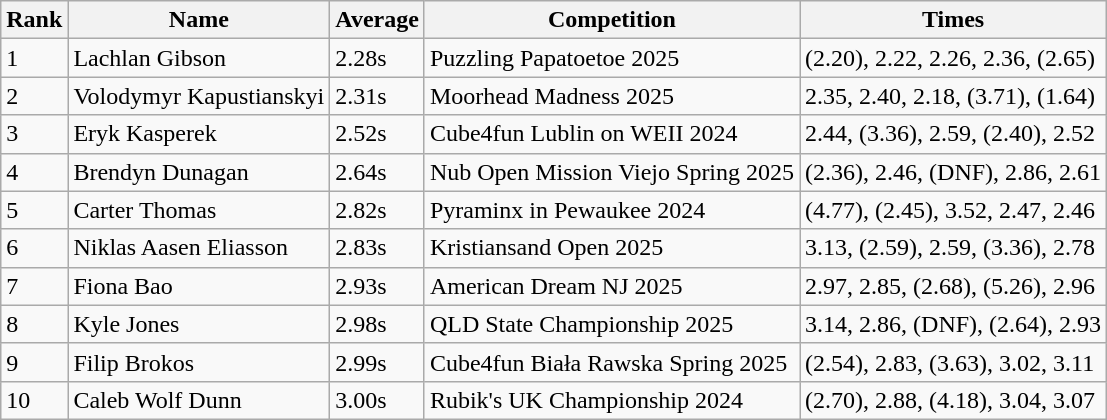<table class="wikitable">
<tr>
<th>Rank</th>
<th>Name</th>
<th>Average</th>
<th>Competition</th>
<th>Times</th>
</tr>
<tr>
<td>1</td>
<td> Lachlan Gibson</td>
<td>2.28s</td>
<td> Puzzling Papatoetoe 2025</td>
<td>(2.20), 2.22, 2.26, 2.36, (2.65)</td>
</tr>
<tr>
<td>2</td>
<td> Volodymyr Kapustianskyi</td>
<td>2.31s</td>
<td> Moorhead Madness 2025</td>
<td>2.35, 2.40, 2.18, (3.71), (1.64)</td>
</tr>
<tr>
<td>3</td>
<td> Eryk Kasperek</td>
<td>2.52s</td>
<td> Cube4fun Lublin on WEII 2024</td>
<td>2.44, (3.36), 2.59, (2.40), 2.52</td>
</tr>
<tr>
<td>4</td>
<td> Brendyn Dunagan</td>
<td>2.64s</td>
<td> Nub Open Mission Viejo Spring 2025</td>
<td>(2.36), 2.46, (DNF), 2.86, 2.61</td>
</tr>
<tr>
<td>5</td>
<td> Carter Thomas</td>
<td>2.82s</td>
<td> Pyraminx in Pewaukee 2024</td>
<td>(4.77), (2.45), 3.52, 2.47, 2.46</td>
</tr>
<tr>
<td>6</td>
<td> Niklas Aasen Eliasson</td>
<td>2.83s</td>
<td> Kristiansand Open 2025</td>
<td>3.13, (2.59), 2.59, (3.36), 2.78</td>
</tr>
<tr>
<td>7</td>
<td> Fiona Bao</td>
<td>2.93s</td>
<td> American Dream NJ 2025</td>
<td>2.97, 2.85, (2.68), (5.26), 2.96</td>
</tr>
<tr>
<td>8</td>
<td> Kyle Jones</td>
<td>2.98s</td>
<td> QLD State Championship 2025</td>
<td>3.14, 2.86, (DNF), (2.64), 2.93</td>
</tr>
<tr>
<td>9</td>
<td> Filip Brokos</td>
<td>2.99s</td>
<td> Cube4fun Biała Rawska Spring 2025</td>
<td>(2.54), 2.83, (3.63), 3.02, 3.11</td>
</tr>
<tr>
<td>10</td>
<td> Caleb Wolf Dunn</td>
<td>3.00s</td>
<td> Rubik's UK Championship 2024</td>
<td>(2.70), 2.88, (4.18), 3.04, 3.07</td>
</tr>
</table>
